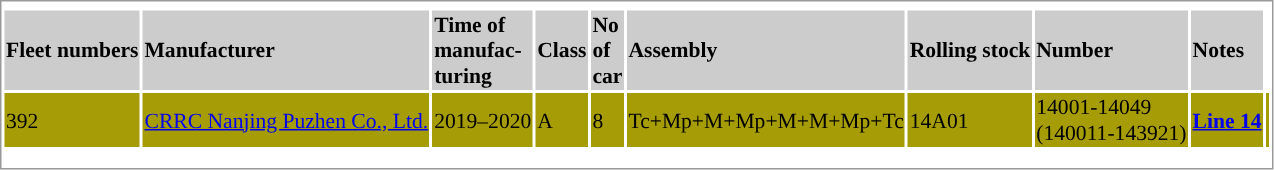<table border=0 style="border:1px solid #999;background-color:white;text-align:left;font-size:90%" class="mw-collapsible sortable">
<tr>
<th colspan="9" style="text-align: center"></th>
</tr>
<tr bgcolor=#cccccc>
<th>Fleet numbers</th>
<th>Manufacturer</th>
<th>Time of <br> manufac-<br>turing</th>
<th>Class</th>
<th>No <br>of<br> car</th>
<th class="unsortable">Assembly</th>
<th>Rolling stock</th>
<th>Number</th>
<th class="unsortable">Notes<br><onlyinclude></th>
</tr>
<tr bgcolor=#a69c05>
<td>392</td>
<td><a href='#'>CRRC Nanjing Puzhen Co., Ltd.</a></td>
<td>2019–2020</td>
<td>A</td>
<td>8</td>
<td>Tc+Mp+M+Mp+M+M+Mp+Tc</td>
<td>14A01</td>
<td>14001-14049<br>(140011-143921)<includeonly></td>
<td><a href='#'><span><strong>Line 14</strong></span></a></includeonly></td>
<td><br></onlyinclude></td>
</tr>
<tr style="background:#">
<td colspan="9"></td>
</tr>
<tr>
<td colspan = "9"></td>
</tr>
<tr style="background: #">
<td colspan = "9"></td>
</tr>
</table>
